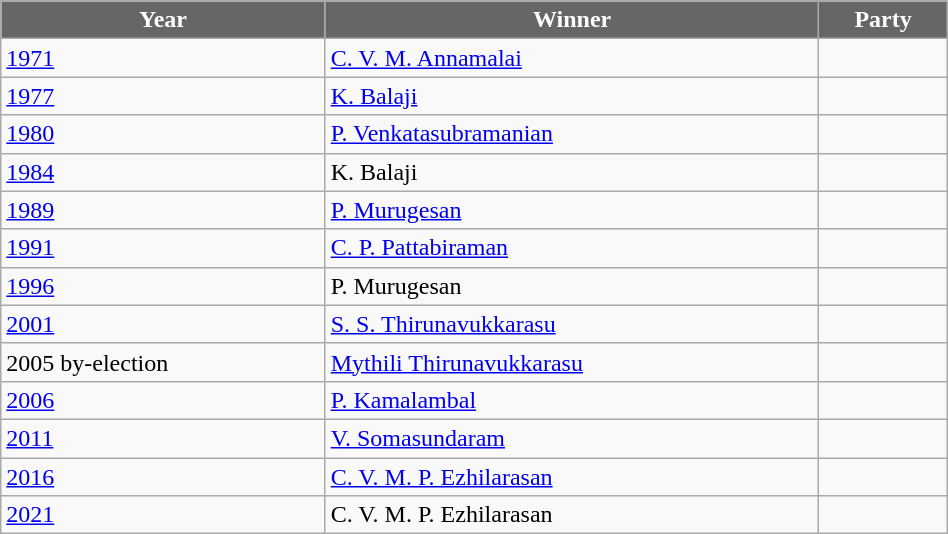<table class="wikitable" width="50%">
<tr>
<th style="background-color:#666666; color:white">Year</th>
<th style="background-color:#666666; color:white">Winner</th>
<th style="background-color:#666666; color:white" colspan="2">Party</th>
</tr>
<tr>
<td><a href='#'>1971</a></td>
<td><a href='#'>C. V. M. Annamalai</a></td>
<td></td>
</tr>
<tr>
<td><a href='#'>1977</a></td>
<td><a href='#'>K. Balaji</a></td>
<td></td>
</tr>
<tr>
<td><a href='#'>1980</a></td>
<td><a href='#'>P. Venkatasubramanian</a></td>
<td></td>
</tr>
<tr>
<td><a href='#'>1984</a></td>
<td>K. Balaji</td>
<td></td>
</tr>
<tr>
<td><a href='#'>1989</a></td>
<td><a href='#'>P. Murugesan</a></td>
<td></td>
</tr>
<tr>
<td><a href='#'>1991</a></td>
<td><a href='#'>C. P. Pattabiraman</a></td>
<td></td>
</tr>
<tr>
<td><a href='#'>1996</a></td>
<td>P. Murugesan</td>
<td></td>
</tr>
<tr>
<td><a href='#'>2001</a></td>
<td><a href='#'>S. S. Thirunavukkarasu</a></td>
<td></td>
</tr>
<tr>
<td>2005 by-election</td>
<td><a href='#'>Mythili Thirunavukkarasu</a></td>
<td></td>
</tr>
<tr>
<td><a href='#'>2006</a></td>
<td><a href='#'>P. Kamalambal</a></td>
<td></td>
</tr>
<tr>
<td><a href='#'>2011</a></td>
<td><a href='#'>V. Somasundaram</a></td>
<td></td>
</tr>
<tr>
<td><a href='#'>2016</a></td>
<td><a href='#'>C. V. M. P. Ezhilarasan</a></td>
<td></td>
</tr>
<tr>
<td><a href='#'>2021</a></td>
<td>C. V. M. P. Ezhilarasan</td>
<td></td>
</tr>
</table>
